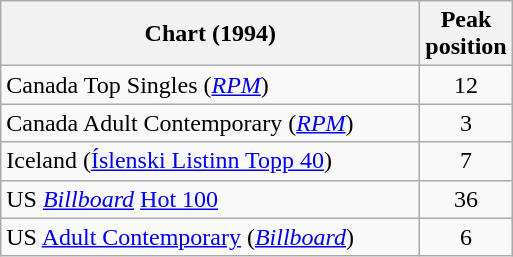<table class="wikitable sortable">
<tr>
<th scope="col" style="width:17em;">Chart (1994)</th>
<th scope="col">Peak<br>position</th>
</tr>
<tr>
<td>Canada Top Singles (<em><a href='#'>RPM</a></em>)</td>
<td style="text-align:center;">12</td>
</tr>
<tr>
<td>Canada Adult Contemporary (<em><a href='#'>RPM</a></em>)</td>
<td style="text-align:center;">3</td>
</tr>
<tr>
<td>Iceland (<a href='#'>Íslenski Listinn Topp 40</a>)</td>
<td style="text-align:center;">7</td>
</tr>
<tr>
<td>US <em><a href='#'>Billboard</a></em> <a href='#'>Hot 100</a></td>
<td style="text-align:center;">36</td>
</tr>
<tr>
<td>US <a href='#'>Adult Contemporary</a> (<em><a href='#'>Billboard</a></em>)</td>
<td style="text-align:center;">6</td>
</tr>
</table>
